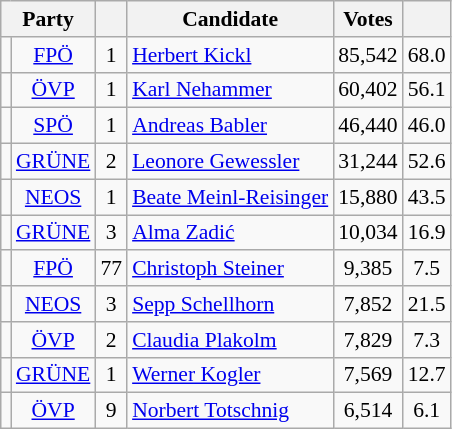<table class="wikitable" style="font-size:90%; text-align:center">
<tr>
<th colspan=2>Party</th>
<th></th>
<th>Candidate</th>
<th>Votes</th>
<th></th>
</tr>
<tr>
<td bgcolor=></td>
<td><a href='#'>FPÖ</a></td>
<td>1</td>
<td align=left><a href='#'>Herbert Kickl</a></td>
<td>85,542</td>
<td>68.0</td>
</tr>
<tr>
<td bgcolor=></td>
<td><a href='#'>ÖVP</a></td>
<td>1</td>
<td align=left><a href='#'>Karl Nehammer</a></td>
<td>60,402</td>
<td>56.1</td>
</tr>
<tr>
<td bgcolor=></td>
<td><a href='#'>SPÖ</a></td>
<td>1</td>
<td align=left><a href='#'>Andreas Babler</a></td>
<td>46,440</td>
<td>46.0</td>
</tr>
<tr>
<td bgcolor=></td>
<td><a href='#'>GRÜNE</a></td>
<td>2</td>
<td align=left><a href='#'>Leonore Gewessler</a></td>
<td>31,244</td>
<td>52.6</td>
</tr>
<tr>
<td bgcolor=></td>
<td><a href='#'>NEOS</a></td>
<td>1</td>
<td align=left><a href='#'>Beate Meinl-Reisinger</a></td>
<td>15,880</td>
<td>43.5</td>
</tr>
<tr>
<td bgcolor=></td>
<td><a href='#'>GRÜNE</a></td>
<td>3</td>
<td align=left><a href='#'>Alma Zadić</a></td>
<td>10,034</td>
<td>16.9</td>
</tr>
<tr>
<td bgcolor=></td>
<td><a href='#'>FPÖ</a></td>
<td>77</td>
<td align=left><a href='#'>Christoph Steiner</a></td>
<td>9,385</td>
<td>7.5</td>
</tr>
<tr>
<td bgcolor=></td>
<td><a href='#'>NEOS</a></td>
<td>3</td>
<td align=left><a href='#'>Sepp Schellhorn</a></td>
<td>7,852</td>
<td>21.5</td>
</tr>
<tr>
<td bgcolor=></td>
<td><a href='#'>ÖVP</a></td>
<td>2</td>
<td align=left><a href='#'>Claudia Plakolm</a></td>
<td>7,829</td>
<td>7.3</td>
</tr>
<tr>
<td bgcolor=></td>
<td><a href='#'>GRÜNE</a></td>
<td>1</td>
<td align=left><a href='#'>Werner Kogler</a></td>
<td>7,569</td>
<td>12.7</td>
</tr>
<tr>
<td bgcolor=></td>
<td><a href='#'>ÖVP</a></td>
<td>9</td>
<td align=left><a href='#'>Norbert Totschnig</a></td>
<td>6,514</td>
<td>6.1</td>
</tr>
</table>
